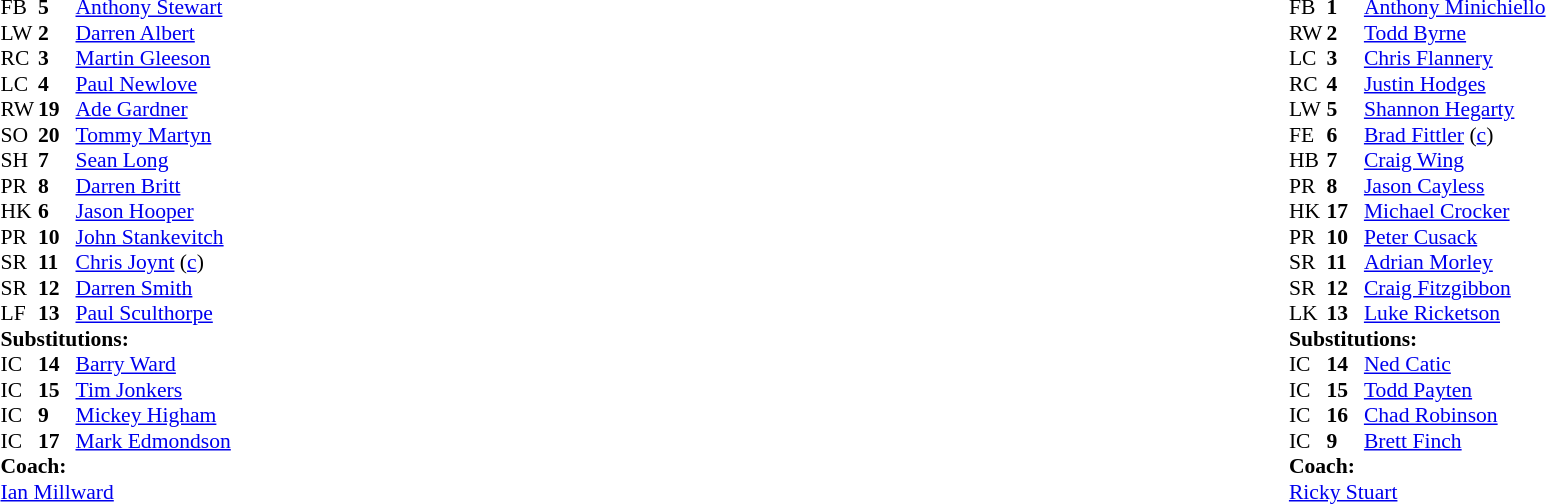<table width="100%">
<tr>
<td valign="top" width="50%"><br><table style="font-size: 90%" cellspacing="0" cellpadding="0">
<tr>
<th width="25"></th>
<th width="25"></th>
</tr>
<tr>
<td>FB</td>
<td><strong>5</strong></td>
<td><a href='#'>Anthony Stewart</a></td>
</tr>
<tr>
<td>LW</td>
<td><strong>2</strong></td>
<td><a href='#'>Darren Albert</a></td>
</tr>
<tr>
<td>RC</td>
<td><strong>3</strong></td>
<td><a href='#'>Martin Gleeson</a></td>
</tr>
<tr>
<td>LC</td>
<td><strong>4</strong></td>
<td><a href='#'>Paul Newlove</a></td>
</tr>
<tr>
<td>RW</td>
<td><strong>19</strong></td>
<td><a href='#'>Ade Gardner</a></td>
</tr>
<tr>
<td>SO</td>
<td><strong>20</strong></td>
<td><a href='#'>Tommy Martyn</a></td>
</tr>
<tr>
<td>SH</td>
<td><strong>7</strong></td>
<td><a href='#'>Sean Long</a></td>
</tr>
<tr>
<td>PR</td>
<td><strong>8</strong></td>
<td><a href='#'>Darren Britt</a></td>
</tr>
<tr>
<td>HK</td>
<td><strong>6</strong></td>
<td><a href='#'>Jason Hooper</a></td>
</tr>
<tr>
<td>PR</td>
<td><strong>10</strong></td>
<td><a href='#'>John Stankevitch</a></td>
</tr>
<tr>
<td>SR</td>
<td><strong>11</strong></td>
<td><a href='#'>Chris Joynt</a> (<a href='#'>c</a>)</td>
</tr>
<tr>
<td>SR</td>
<td><strong>12</strong></td>
<td><a href='#'>Darren Smith</a></td>
</tr>
<tr>
<td>LF</td>
<td><strong>13</strong></td>
<td><a href='#'>Paul Sculthorpe</a></td>
</tr>
<tr>
<td colspan=3><strong>Substitutions:</strong></td>
</tr>
<tr>
<td>IC</td>
<td><strong>14</strong></td>
<td><a href='#'>Barry Ward</a></td>
</tr>
<tr>
<td>IC</td>
<td><strong>15</strong></td>
<td><a href='#'>Tim Jonkers</a></td>
</tr>
<tr>
<td>IC</td>
<td><strong>9</strong></td>
<td><a href='#'>Mickey Higham</a></td>
</tr>
<tr>
<td>IC</td>
<td><strong>17</strong></td>
<td><a href='#'>Mark Edmondson</a></td>
</tr>
<tr>
<td colspan=3><strong>Coach:</strong></td>
</tr>
<tr>
<td colspan="4"> <a href='#'>Ian Millward</a></td>
</tr>
</table>
</td>
<td valign="top" width="50%"><br><table style="font-size: 90%" cellspacing="0" cellpadding="0" align="center">
<tr>
<th width="25"></th>
<th width="25"></th>
</tr>
<tr>
<td>FB</td>
<td><strong>1</strong></td>
<td><a href='#'>Anthony Minichiello</a></td>
</tr>
<tr>
<td>RW</td>
<td><strong>2</strong></td>
<td><a href='#'>Todd Byrne</a></td>
</tr>
<tr>
<td>LC</td>
<td><strong>3</strong></td>
<td><a href='#'>Chris Flannery</a></td>
</tr>
<tr>
<td>RC</td>
<td><strong>4</strong></td>
<td><a href='#'>Justin Hodges</a></td>
</tr>
<tr>
<td>LW</td>
<td><strong>5</strong></td>
<td><a href='#'>Shannon Hegarty</a></td>
</tr>
<tr>
<td>FE</td>
<td><strong>6</strong></td>
<td><a href='#'>Brad Fittler</a> (<a href='#'>c</a>)</td>
</tr>
<tr>
<td>HB</td>
<td><strong>7</strong></td>
<td><a href='#'>Craig Wing</a></td>
</tr>
<tr>
<td>PR</td>
<td><strong>8</strong></td>
<td><a href='#'>Jason Cayless</a></td>
</tr>
<tr>
<td>HK</td>
<td><strong>17</strong></td>
<td><a href='#'>Michael Crocker</a></td>
</tr>
<tr>
<td>PR</td>
<td><strong>10</strong></td>
<td><a href='#'>Peter Cusack</a></td>
</tr>
<tr>
<td>SR</td>
<td><strong>11</strong></td>
<td><a href='#'>Adrian Morley</a></td>
</tr>
<tr>
<td>SR</td>
<td><strong>12</strong></td>
<td><a href='#'>Craig Fitzgibbon</a></td>
</tr>
<tr>
<td>LK</td>
<td><strong>13</strong></td>
<td><a href='#'>Luke Ricketson</a></td>
</tr>
<tr>
<td colspan=3><strong>Substitutions:</strong></td>
</tr>
<tr>
<td>IC</td>
<td><strong>14</strong></td>
<td><a href='#'>Ned Catic</a></td>
</tr>
<tr>
<td>IC</td>
<td><strong>15</strong></td>
<td><a href='#'>Todd Payten</a></td>
</tr>
<tr>
<td>IC</td>
<td><strong>16</strong></td>
<td><a href='#'>Chad Robinson</a></td>
</tr>
<tr>
<td>IC</td>
<td><strong>9</strong></td>
<td><a href='#'>Brett Finch</a></td>
</tr>
<tr>
<td colspan=3><strong>Coach:</strong></td>
</tr>
<tr>
<td colspan="4"> <a href='#'>Ricky Stuart</a></td>
</tr>
</table>
</td>
</tr>
</table>
